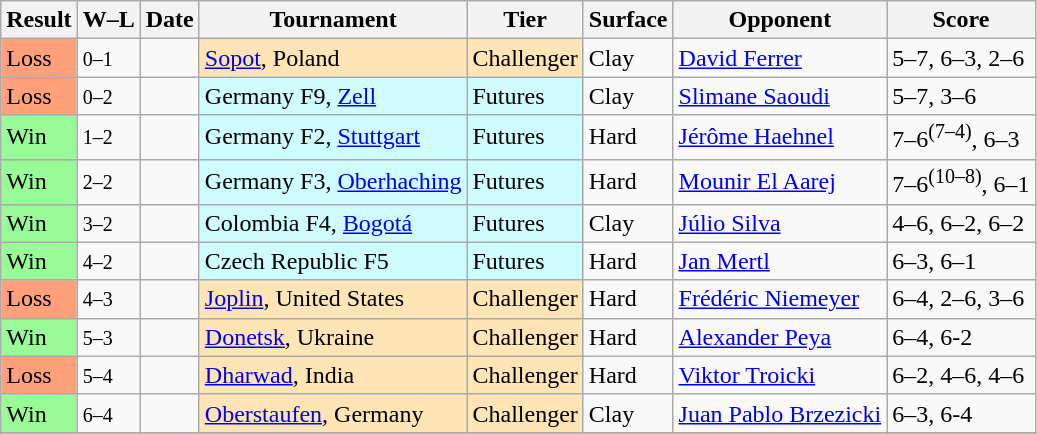<table class="sortable wikitable">
<tr>
<th>Result</th>
<th class="unsortable">W–L</th>
<th>Date</th>
<th>Tournament</th>
<th>Tier</th>
<th>Surface</th>
<th>Opponent</th>
<th class="unsortable">Score</th>
</tr>
<tr>
<td bgcolor=FFA07A>Loss</td>
<td><small>0–1</small></td>
<td></td>
<td style="background:moccasin;"><a href='#'>Sopot</a>, Poland</td>
<td style="background:moccasin;">Challenger</td>
<td>Clay</td>
<td> <a href='#'>David Ferrer</a></td>
<td>5–7, 6–3, 2–6</td>
</tr>
<tr>
<td bgcolor=FFA07A>Loss</td>
<td><small>0–2</small></td>
<td></td>
<td style="background:#cffcff;">Germany F9, <a href='#'>Zell</a></td>
<td style="background:#cffcff;">Futures</td>
<td>Clay</td>
<td> <a href='#'>Slimane Saoudi</a></td>
<td>5–7, 3–6</td>
</tr>
<tr>
<td bgcolor=98FB98>Win</td>
<td><small>1–2</small></td>
<td></td>
<td style="background:#cffcff;">Germany F2, <a href='#'>Stuttgart</a></td>
<td style="background:#cffcff;">Futures</td>
<td>Hard</td>
<td> <a href='#'>Jérôme Haehnel</a></td>
<td>7–6<sup>(7–4)</sup>, 6–3</td>
</tr>
<tr>
<td bgcolor=98FB98>Win</td>
<td><small>2–2</small></td>
<td></td>
<td style="background:#cffcff;">Germany F3, <a href='#'>Oberhaching</a></td>
<td style="background:#cffcff;">Futures</td>
<td>Hard</td>
<td> <a href='#'>Mounir El Aarej</a></td>
<td>7–6<sup>(10–8)</sup>, 6–1</td>
</tr>
<tr>
<td bgcolor=98FB98>Win</td>
<td><small>3–2</small></td>
<td></td>
<td style="background:#cffcff;">Colombia F4, <a href='#'>Bogotá</a></td>
<td style="background:#cffcff;">Futures</td>
<td>Clay</td>
<td> <a href='#'>Júlio Silva</a></td>
<td>4–6, 6–2, 6–2</td>
</tr>
<tr>
<td bgcolor=98FB98>Win</td>
<td><small>4–2</small></td>
<td></td>
<td style="background:#cffcff;">Czech Republic F5</td>
<td style="background:#cffcff;">Futures</td>
<td>Hard</td>
<td> <a href='#'>Jan Mertl</a></td>
<td>6–3, 6–1</td>
</tr>
<tr>
<td bgcolor=FFA07A>Loss</td>
<td><small>4–3</small></td>
<td></td>
<td style="background:moccasin;"><a href='#'>Joplin</a>, United States</td>
<td style="background:moccasin;">Challenger</td>
<td>Hard</td>
<td> <a href='#'>Frédéric Niemeyer</a></td>
<td>6–4, 2–6, 3–6</td>
</tr>
<tr>
<td bgcolor=98FB98>Win</td>
<td><small>5–3</small></td>
<td></td>
<td style="background:moccasin;"><a href='#'>Donetsk</a>, Ukraine</td>
<td style="background:moccasin;">Challenger</td>
<td>Hard</td>
<td> <a href='#'>Alexander Peya</a></td>
<td>6–4, 6-2</td>
</tr>
<tr>
<td bgcolor=FFA07A>Loss</td>
<td><small>5–4</small></td>
<td></td>
<td style="background:moccasin;"><a href='#'>Dharwad</a>, India</td>
<td style="background:moccasin;">Challenger</td>
<td>Hard</td>
<td> <a href='#'>Viktor Troicki</a></td>
<td>6–2, 4–6, 4–6</td>
</tr>
<tr>
<td bgcolor=98FB98>Win</td>
<td><small>6–4</small></td>
<td></td>
<td style="background:moccasin;"><a href='#'>Oberstaufen</a>, Germany</td>
<td style="background:moccasin;">Challenger</td>
<td>Clay</td>
<td> <a href='#'>Juan Pablo Brzezicki</a></td>
<td>6–3, 6-4</td>
</tr>
<tr>
</tr>
</table>
